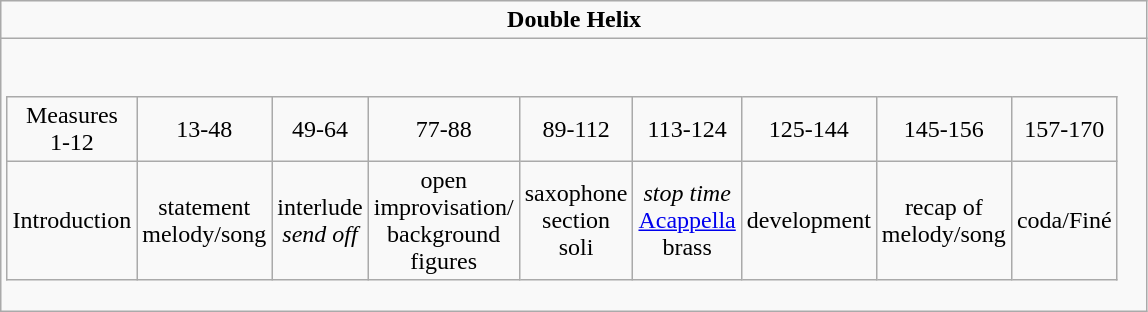<table class="wikitable">
<tr>
<td style="width:300px; text-align:center;"><strong>Double Helix</strong></td>
</tr>
<tr>
<td align=center><br><table class="wikitable">
<tr style="text-align:center;">
<td style="width:50px;">Measures<br>1-12</td>
<td style="width:50px;">13-48</td>
<td style="width:50px;">49-64</td>
<td style="width:50px;">77-88</td>
<td style="width:50px;">89-112</td>
<td style="width:50px;">113-124</td>
<td style="width:50px;">125-144</td>
<td style="width:50px;">145-156</td>
<td style="width:50px;">157-170</td>
</tr>
<tr style="text-align:center;">
<td style="width:50px;">Introduction</td>
<td style="width:50px;">statement<br>melody/song</td>
<td style="width:50px;">interlude<br><em>send off</em></td>
<td style="width:50px;">open improvisation/<br>background figures</td>
<td style="width:50px;">saxophone section<br>soli</td>
<td style="width:50px;"><em>stop time</em><br><a href='#'>Acappella</a><br>brass</td>
<td style="width:50px;">development</td>
<td style="width:50px;">recap of<br>melody/song</td>
<td style="width:50px;">coda/Finé</td>
</tr>
</table>
</td>
</tr>
</table>
